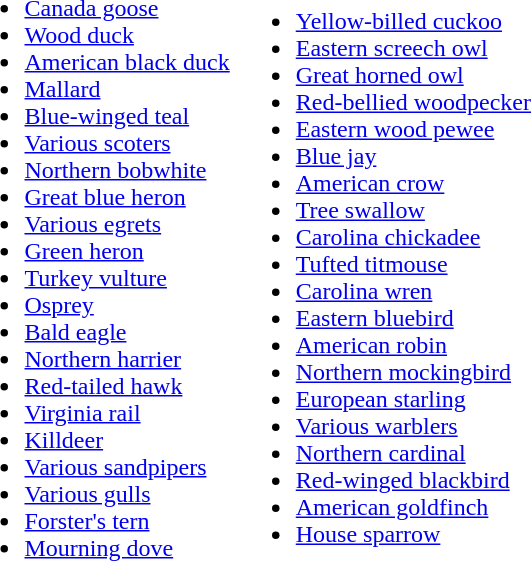<table>
<tr>
<td><br><ul><li><a href='#'>Canada goose</a></li><li><a href='#'>Wood duck</a></li><li><a href='#'>American black duck</a></li><li><a href='#'>Mallard</a></li><li><a href='#'>Blue-winged teal</a></li><li><a href='#'>Various scoters</a></li><li><a href='#'>Northern bobwhite</a></li><li><a href='#'>Great blue heron</a></li><li><a href='#'>Various egrets</a></li><li><a href='#'>Green heron</a></li><li><a href='#'>Turkey vulture</a></li><li><a href='#'>Osprey</a></li><li><a href='#'>Bald eagle</a></li><li><a href='#'>Northern harrier</a></li><li><a href='#'>Red-tailed hawk</a></li><li><a href='#'>Virginia rail</a></li><li><a href='#'>Killdeer</a></li><li><a href='#'>Various sandpipers</a></li><li><a href='#'>Various gulls</a></li><li><a href='#'>Forster's tern</a></li><li><a href='#'>Mourning dove</a></li></ul></td>
<td><br><ul><li><a href='#'>Yellow-billed cuckoo</a></li><li><a href='#'>Eastern screech owl</a></li><li><a href='#'>Great horned owl</a></li><li><a href='#'>Red-bellied woodpecker</a></li><li><a href='#'>Eastern wood pewee</a></li><li><a href='#'>Blue jay</a></li><li><a href='#'>American crow</a></li><li><a href='#'>Tree swallow</a></li><li><a href='#'>Carolina chickadee</a></li><li><a href='#'>Tufted titmouse</a></li><li><a href='#'>Carolina wren</a></li><li><a href='#'>Eastern bluebird</a></li><li><a href='#'>American robin</a></li><li><a href='#'>Northern mockingbird</a></li><li><a href='#'>European starling</a></li><li><a href='#'>Various warblers</a></li><li><a href='#'>Northern cardinal</a></li><li><a href='#'>Red-winged blackbird</a></li><li><a href='#'>American goldfinch</a></li><li><a href='#'>House sparrow</a></li></ul></td>
</tr>
</table>
